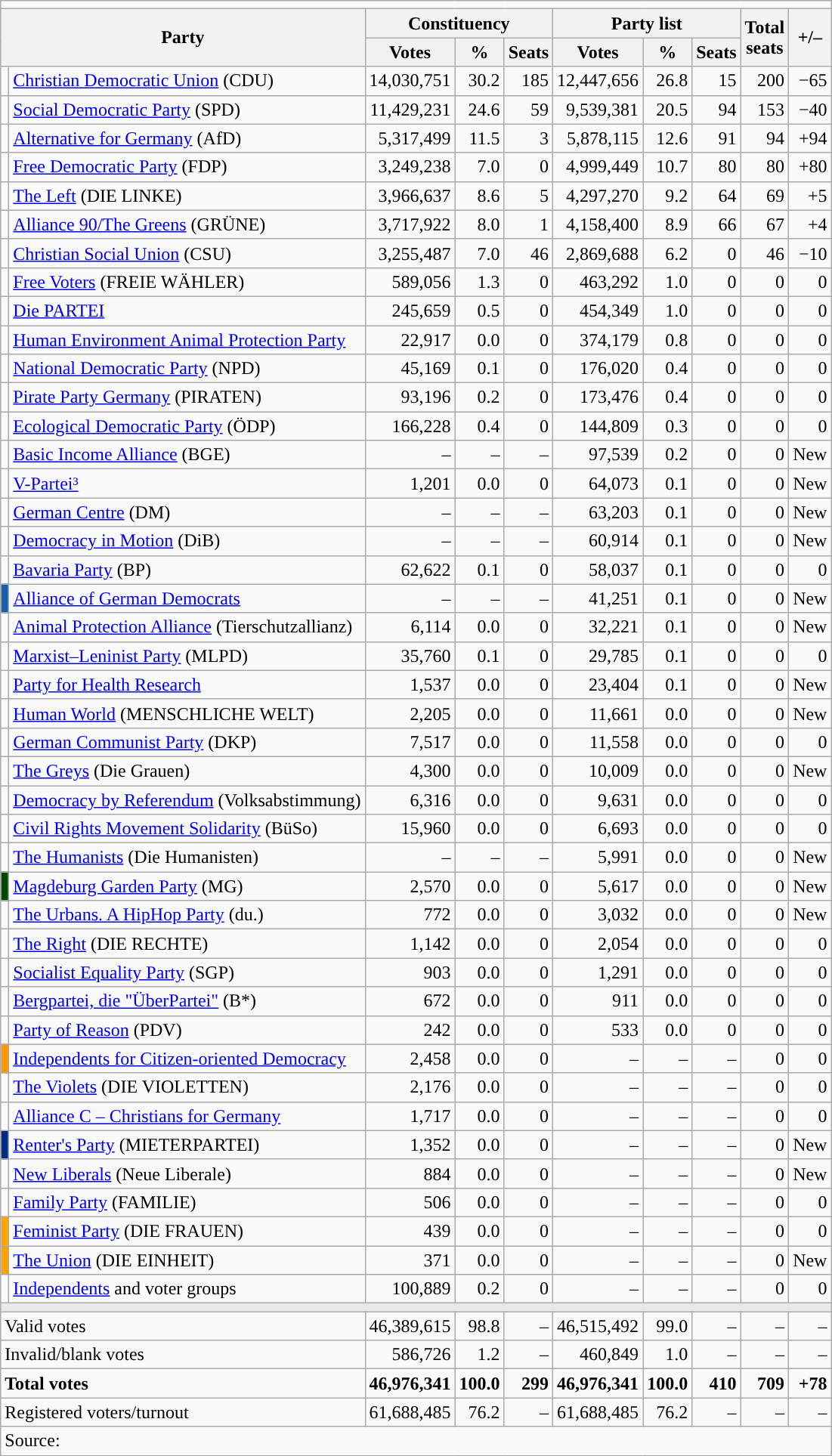<table class="wikitable sortable" style="text-align:right">
<tr>
<th colspan="15" style="background:#F8F9FA;"></th>
</tr>
<tr>
<th colspan="2" rowspan="2">Party</th>
<th colspan="3">Constituency</th>
<th colspan="3">Party list</th>
<th rowspan="2">Total<br>seats</th>
<th rowspan="2">+/–</th>
</tr>
<tr>
<th>Votes</th>
<th>%</th>
<th>Seats</th>
<th>Votes</th>
<th>%</th>
<th>Seats</th>
</tr>
<tr>
<td></td>
<td align="left"><a href='#'>Christian Democratic Union</a> (CDU)</td>
<td>14,030,751</td>
<td>30.2</td>
<td>185</td>
<td>12,447,656</td>
<td>26.8</td>
<td>15</td>
<td>200</td>
<td>−65</td>
</tr>
<tr>
<td></td>
<td align="left"><a href='#'>Social Democratic Party</a> (SPD)</td>
<td>11,429,231</td>
<td>24.6</td>
<td>59</td>
<td>9,539,381</td>
<td>20.5</td>
<td>94</td>
<td>153</td>
<td>−40</td>
</tr>
<tr>
<td></td>
<td align="left"><a href='#'>Alternative for Germany</a> (AfD)</td>
<td>5,317,499</td>
<td>11.5</td>
<td>3</td>
<td>5,878,115</td>
<td>12.6</td>
<td>91</td>
<td>94</td>
<td>+94</td>
</tr>
<tr>
<td></td>
<td align="left"><a href='#'>Free Democratic Party</a> (FDP)</td>
<td>3,249,238</td>
<td>7.0</td>
<td>0</td>
<td>4,999,449</td>
<td>10.7</td>
<td>80</td>
<td>80</td>
<td>+80</td>
</tr>
<tr>
<td></td>
<td align="left"><a href='#'>The Left</a> (DIE LINKE)</td>
<td>3,966,637</td>
<td>8.6</td>
<td>5</td>
<td>4,297,270</td>
<td>9.2</td>
<td>64</td>
<td>69</td>
<td>+5</td>
</tr>
<tr>
<td></td>
<td align="left"><a href='#'>Alliance 90/The Greens</a> (GRÜNE)</td>
<td>3,717,922</td>
<td>8.0</td>
<td>1</td>
<td>4,158,400</td>
<td>8.9</td>
<td>66</td>
<td>67</td>
<td>+4</td>
</tr>
<tr>
<td></td>
<td align="left"><a href='#'>Christian Social Union</a> (CSU)</td>
<td>3,255,487</td>
<td>7.0</td>
<td>46</td>
<td>2,869,688</td>
<td>6.2</td>
<td>0</td>
<td>46</td>
<td>−10</td>
</tr>
<tr>
<td style="background-color:"></td>
<td align="left"><a href='#'>Free Voters</a> (FREIE WÄHLER)</td>
<td>589,056</td>
<td>1.3</td>
<td>0</td>
<td>463,292</td>
<td>1.0</td>
<td>0</td>
<td>0</td>
<td>0</td>
</tr>
<tr>
<td style="background-color:"></td>
<td align="left"><a href='#'>Die PARTEI</a></td>
<td>245,659</td>
<td>0.5</td>
<td>0</td>
<td>454,349</td>
<td>1.0</td>
<td>0</td>
<td>0</td>
<td>0</td>
</tr>
<tr>
<td style="background-color:"></td>
<td align="left"><a href='#'>Human Environment Animal Protection Party</a></td>
<td>22,917</td>
<td>0.0</td>
<td>0</td>
<td>374,179</td>
<td>0.8</td>
<td>0</td>
<td>0</td>
<td>0</td>
</tr>
<tr>
<td style="background-color:"></td>
<td align="left"><a href='#'>National Democratic Party</a> (NPD)</td>
<td>45,169</td>
<td>0.1</td>
<td>0</td>
<td>176,020</td>
<td>0.4</td>
<td>0</td>
<td>0</td>
<td>0</td>
</tr>
<tr>
<td style="background-color:"></td>
<td align="left"><a href='#'>Pirate Party Germany</a> (PIRATEN)</td>
<td>93,196</td>
<td>0.2</td>
<td>0</td>
<td>173,476</td>
<td>0.4</td>
<td>0</td>
<td>0</td>
<td>0</td>
</tr>
<tr>
<td style="background-color:"></td>
<td align="left"><a href='#'>Ecological Democratic Party</a> (ÖDP)</td>
<td>166,228</td>
<td>0.4</td>
<td>0</td>
<td>144,809</td>
<td>0.3</td>
<td>0</td>
<td>0</td>
<td>0</td>
</tr>
<tr>
<td style="background-color:"></td>
<td align="left"><a href='#'>Basic Income Alliance</a> (BGE)</td>
<td>–</td>
<td>–</td>
<td>–</td>
<td>97,539</td>
<td>0.2</td>
<td>0</td>
<td>0</td>
<td>New</td>
</tr>
<tr>
<td style="background-color:"></td>
<td align="left"><a href='#'>V-Partei³</a></td>
<td>1,201</td>
<td>0.0</td>
<td>0</td>
<td>64,073</td>
<td>0.1</td>
<td>0</td>
<td>0</td>
<td>New</td>
</tr>
<tr>
<td style="background-color:"></td>
<td align="left"><a href='#'>German Centre</a> (DM)</td>
<td>–</td>
<td>–</td>
<td>–</td>
<td>63,203</td>
<td>0.1</td>
<td>0</td>
<td>0</td>
<td>New</td>
</tr>
<tr>
<td style="background-color:"></td>
<td align="left"><a href='#'>Democracy in Motion</a> (DiB)</td>
<td>–</td>
<td>–</td>
<td>–</td>
<td>60,914</td>
<td>0.1</td>
<td>0</td>
<td>0</td>
<td>New</td>
</tr>
<tr>
<td style="background-color:"></td>
<td align="left"><a href='#'>Bavaria Party</a> (BP)</td>
<td>62,622</td>
<td>0.1</td>
<td>0</td>
<td>58,037</td>
<td>0.1</td>
<td>0</td>
<td>0</td>
<td>0</td>
</tr>
<tr>
<td style="background-color:#185EA7"></td>
<td align="left"><a href='#'>Alliance of German Democrats</a></td>
<td>–</td>
<td>–</td>
<td>–</td>
<td>41,251</td>
<td>0.1</td>
<td>0</td>
<td>0</td>
<td>New</td>
</tr>
<tr>
<td style="background-color:"></td>
<td align="left"><a href='#'>Animal Protection Alliance</a> (Tierschutzallianz)</td>
<td>6,114</td>
<td>0.0</td>
<td>0</td>
<td>32,221</td>
<td>0.1</td>
<td>0</td>
<td>0</td>
<td>New</td>
</tr>
<tr>
<td style="background-color:"></td>
<td align="left"><a href='#'>Marxist–Leninist Party</a> (MLPD)</td>
<td>35,760</td>
<td>0.1</td>
<td>0</td>
<td>29,785</td>
<td>0.1</td>
<td>0</td>
<td>0</td>
<td>0</td>
</tr>
<tr>
<td style="background-color:"></td>
<td align="left"><a href='#'>Party for Health Research</a></td>
<td>1,537</td>
<td>0.0</td>
<td>0</td>
<td>23,404</td>
<td>0.1</td>
<td>0</td>
<td>0</td>
<td>New</td>
</tr>
<tr>
<td style="background-color:"></td>
<td align="left"><a href='#'>Human World</a> (MENSCHLICHE WELT)</td>
<td>2,205</td>
<td>0.0</td>
<td>0</td>
<td>11,661</td>
<td>0.0</td>
<td>0</td>
<td>0</td>
<td>New</td>
</tr>
<tr>
<td style="background-color:"></td>
<td align="left"><a href='#'>German Communist Party</a> (DKP)</td>
<td>7,517</td>
<td>0.0</td>
<td>0</td>
<td>11,558</td>
<td>0.0</td>
<td>0</td>
<td>0</td>
<td>0</td>
</tr>
<tr>
<td style="background-color:"></td>
<td align="left"><a href='#'>The Greys</a> (Die Grauen)</td>
<td>4,300</td>
<td>0.0</td>
<td>0</td>
<td>10,009</td>
<td>0.0</td>
<td>0</td>
<td>0</td>
<td>New</td>
</tr>
<tr>
<td style="background-color:"></td>
<td align="left"><a href='#'>Democracy by Referendum</a> (Volksabstimmung)</td>
<td>6,316</td>
<td>0.0</td>
<td>0</td>
<td>9,631</td>
<td>0.0</td>
<td>0</td>
<td>0</td>
<td>0</td>
</tr>
<tr>
<td style="background-color:"></td>
<td align="left"><a href='#'>Civil Rights Movement Solidarity</a> (BüSo)</td>
<td>15,960</td>
<td>0.0</td>
<td>0</td>
<td>6,693</td>
<td>0.0</td>
<td>0</td>
<td>0</td>
<td>0</td>
</tr>
<tr>
<td style="background-color:"></td>
<td align="left"><a href='#'>The Humanists</a> (Die Humanisten)</td>
<td>–</td>
<td>–</td>
<td>–</td>
<td>5,991</td>
<td>0.0</td>
<td>0</td>
<td>0</td>
<td>New</td>
</tr>
<tr>
<td style="background-color:#004800"></td>
<td align="left"><a href='#'>Magdeburg Garden Party</a> (MG)</td>
<td>2,570</td>
<td>0.0</td>
<td>0</td>
<td>5,617</td>
<td>0.0</td>
<td>0</td>
<td>0</td>
<td>New</td>
</tr>
<tr>
<td style="background-color:"></td>
<td align="left"><a href='#'>The Urbans. A HipHop Party</a> (du.)</td>
<td>772</td>
<td>0.0</td>
<td>0</td>
<td>3,032</td>
<td>0.0</td>
<td>0</td>
<td>0</td>
<td>New</td>
</tr>
<tr>
<td style="background-color:"></td>
<td align="left"><a href='#'>The Right</a> (DIE RECHTE)</td>
<td>1,142</td>
<td>0.0</td>
<td>0</td>
<td>2,054</td>
<td>0.0</td>
<td>0</td>
<td>0</td>
<td>0</td>
</tr>
<tr>
<td style="background-color:"></td>
<td align="left"><a href='#'>Socialist Equality Party</a> (SGP)</td>
<td>903</td>
<td>0.0</td>
<td>0</td>
<td>1,291</td>
<td>0.0</td>
<td>0</td>
<td>0</td>
<td>0</td>
</tr>
<tr>
<td style="background-color:"></td>
<td align="left"><a href='#'>Bergpartei, die "ÜberPartei"</a> (B*)</td>
<td>672</td>
<td>0.0</td>
<td>0</td>
<td>911</td>
<td>0.0</td>
<td>0</td>
<td>0</td>
<td>0</td>
</tr>
<tr>
<td style="background-color:"></td>
<td align="left"><a href='#'>Party of Reason</a> (PDV)</td>
<td>242</td>
<td>0.0</td>
<td>0</td>
<td>533</td>
<td>0.0</td>
<td>0</td>
<td>0</td>
<td>0</td>
</tr>
<tr>
<td style="background-color:#FF9900"></td>
<td align="left"><a href='#'>Independents for Citizen-oriented Democracy</a></td>
<td>2,458</td>
<td>0.0</td>
<td>0</td>
<td>–</td>
<td>–</td>
<td>–</td>
<td>0</td>
<td>0</td>
</tr>
<tr>
<td style="background-color:"></td>
<td align="left"><a href='#'>The Violets</a> (DIE VIOLETTEN)</td>
<td>2,176</td>
<td>0.0</td>
<td>0</td>
<td>–</td>
<td>–</td>
<td>–</td>
<td>0</td>
<td>0</td>
</tr>
<tr>
<td style="background-color:"></td>
<td align="left"><a href='#'>Alliance C – Christians for Germany</a></td>
<td>1,717</td>
<td>0.0</td>
<td>0</td>
<td>–</td>
<td>–</td>
<td>–</td>
<td>0</td>
<td>0</td>
</tr>
<tr>
<td style="background-color:#002B83"></td>
<td align="left"><a href='#'>Renter's Party</a> (MIETERPARTEI)</td>
<td>1,352</td>
<td>0.0</td>
<td>0</td>
<td>–</td>
<td>–</td>
<td>–</td>
<td>0</td>
<td>New</td>
</tr>
<tr>
<td style="background-color:"></td>
<td align="left"><a href='#'>New Liberals</a> (Neue Liberale)</td>
<td>884</td>
<td>0.0</td>
<td>0</td>
<td>–</td>
<td>–</td>
<td>–</td>
<td>0</td>
<td>New</td>
</tr>
<tr>
<td style="background-color:"></td>
<td align="left"><a href='#'>Family Party</a> (FAMILIE)</td>
<td>506</td>
<td>0.0</td>
<td>0</td>
<td>–</td>
<td>–</td>
<td>–</td>
<td>0</td>
<td>0</td>
</tr>
<tr>
<td style="background-color:#FFA500"></td>
<td align="left"><a href='#'>Feminist Party</a> (DIE FRAUEN)</td>
<td>439</td>
<td>0.0</td>
<td>0</td>
<td>–</td>
<td>–</td>
<td>–</td>
<td>0</td>
<td>0</td>
</tr>
<tr>
<td style="background-color:#F8A501"></td>
<td align="left"><a href='#'>The Union</a> (DIE EINHEIT)</td>
<td>371</td>
<td>0.0</td>
<td>0</td>
<td>–</td>
<td>–</td>
<td>–</td>
<td>0</td>
<td>New</td>
</tr>
<tr>
<td style="background-color:"></td>
<td align="left"><a href='#'>Independents</a> and voter groups</td>
<td>100,889</td>
<td>0.2</td>
<td>0</td>
<td>–</td>
<td>–</td>
<td>–</td>
<td>0</td>
<td>0</td>
</tr>
<tr class=sortbottom>
<td colspan="10" style="background: #E9E9E9"></td>
</tr>
<tr class=sortbottom>
<td colspan="2" align="left">Valid votes</td>
<td>46,389,615</td>
<td>98.8</td>
<td>–</td>
<td>46,515,492</td>
<td>99.0</td>
<td>–</td>
<td>–</td>
<td>–</td>
</tr>
<tr class=sortbottom>
<td colspan="2" align="left">Invalid/blank votes</td>
<td>586,726</td>
<td>1.2</td>
<td>–</td>
<td>460,849</td>
<td>1.0</td>
<td>–</td>
<td>–</td>
<td>–</td>
</tr>
<tr class=sortbottom>
<td colspan="2" align="left"><strong>Total votes</strong></td>
<td><strong>46,976,341</strong></td>
<td><strong>100.0</strong></td>
<td><strong>299</strong></td>
<td><strong>46,976,341</strong></td>
<td><strong>100.0</strong></td>
<td><strong>410</strong></td>
<td><strong>709</strong></td>
<td><strong>+78</strong></td>
</tr>
<tr class=sortbottom>
<td colspan="2" align="left">Registered voters/turnout</td>
<td>61,688,485</td>
<td>76.2</td>
<td>–</td>
<td>61,688,485</td>
<td>76.2</td>
<td>–</td>
<td>–</td>
<td>–</td>
</tr>
<tr class=sortbottom>
<td colspan="10" align="left">Source: </td>
</tr>
</table>
